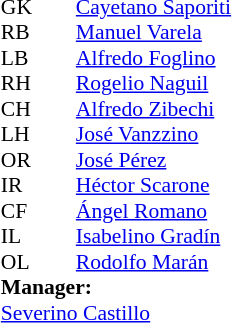<table cellspacing="0" cellpadding="0" style="font-size:90%; margin:0.2em auto;">
<tr>
<th width="25"></th>
<th width="25"></th>
</tr>
<tr>
<td>GK</td>
<td></td>
<td><a href='#'>Cayetano Saporiti</a></td>
</tr>
<tr>
<td>RB</td>
<td></td>
<td><a href='#'>Manuel Varela</a></td>
</tr>
<tr>
<td>LB</td>
<td></td>
<td><a href='#'>Alfredo Foglino</a></td>
</tr>
<tr>
<td>RH</td>
<td></td>
<td><a href='#'>Rogelio Naguil</a></td>
</tr>
<tr>
<td>CH</td>
<td></td>
<td><a href='#'>Alfredo Zibechi</a></td>
</tr>
<tr>
<td>LH</td>
<td></td>
<td><a href='#'>José Vanzzino</a></td>
</tr>
<tr>
<td>OR</td>
<td></td>
<td><a href='#'>José Pérez</a></td>
</tr>
<tr>
<td>IR</td>
<td></td>
<td><a href='#'>Héctor Scarone</a></td>
</tr>
<tr>
<td>CF</td>
<td></td>
<td><a href='#'>Ángel Romano</a></td>
</tr>
<tr>
<td>IL</td>
<td></td>
<td><a href='#'>Isabelino Gradín</a></td>
</tr>
<tr>
<td>OL</td>
<td></td>
<td><a href='#'>Rodolfo Marán</a></td>
</tr>
<tr>
<td colspan=5><strong>Manager:</strong></td>
</tr>
<tr>
<td colspan=5><a href='#'>Severino Castillo</a></td>
</tr>
</table>
